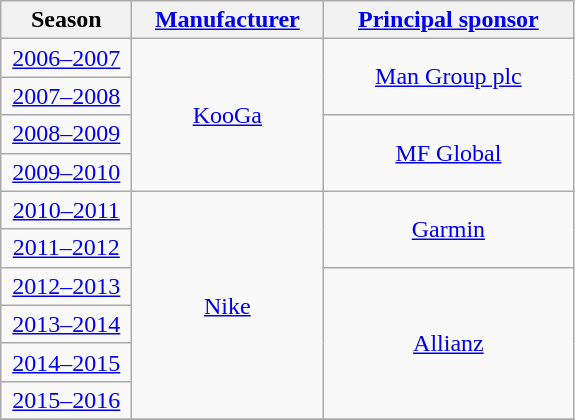<table class="wikitable sticky-header" style="text-align:center;margin-left:1em;left">
<tr>
<th width=80>Season</th>
<th width=120><a href='#'>Manufacturer</a></th>
<th width=160><a href='#'>Principal sponsor</a></th>
</tr>
<tr>
<td><a href='#'>2006–2007</a></td>
<td rowspan="4"> <a href='#'>KooGa</a></td>
<td rowspan="2"> <a href='#'>Man Group plc</a></td>
</tr>
<tr>
<td><a href='#'>2007–2008</a></td>
</tr>
<tr>
<td><a href='#'>2008–2009</a></td>
<td rowspan="2"> <a href='#'>MF Global</a></td>
</tr>
<tr>
<td><a href='#'>2009–2010</a></td>
</tr>
<tr>
<td><a href='#'>2010–2011</a></td>
<td rowspan="6"> <a href='#'>Nike</a></td>
<td rowspan="2"> <a href='#'>Garmin</a></td>
</tr>
<tr>
<td><a href='#'>2011–2012</a></td>
</tr>
<tr>
<td><a href='#'>2012–2013</a></td>
<td rowspan="4"> <a href='#'>Allianz</a></td>
</tr>
<tr>
<td><a href='#'>2013–2014</a></td>
</tr>
<tr>
<td><a href='#'>2014–2015</a></td>
</tr>
<tr>
<td><a href='#'>2015–2016</a></td>
</tr>
<tr>
</tr>
</table>
